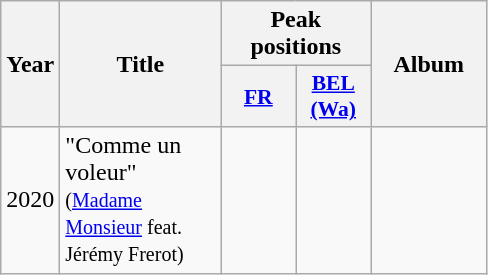<table class="wikitable">
<tr>
<th rowspan="2" style="text-align:center; width:10px;">Year</th>
<th rowspan="2" style="text-align:center; width:100px;">Title</th>
<th colspan="2" style="text-align:center; width:20px;">Peak positions</th>
<th rowspan="2" style="text-align:center; width:70px;">Album</th>
</tr>
<tr>
<th scope="col" style="width:3em;font-size:90%;"><a href='#'>FR</a><br></th>
<th scope="col" style="width:3em;font-size:90%;"><a href='#'>BEL <br>(Wa)</a><br></th>
</tr>
<tr>
<td>2020</td>
<td>"Comme un voleur"<br><small>(<a href='#'>Madame Monsieur</a> feat. Jérémy Frerot)</small></td>
<td style="text-align:center;"></td>
<td style="text-align:center;"></td>
<td style="text-align:center;"></td>
</tr>
</table>
